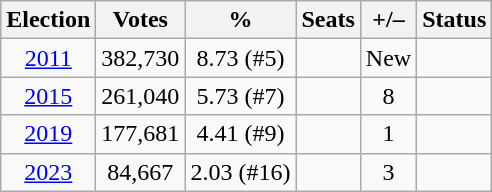<table class=wikitable style=text-align:center>
<tr>
<th>Election</th>
<th>Votes</th>
<th>%</th>
<th>Seats</th>
<th>+/–</th>
<th>Status</th>
</tr>
<tr>
<td><a href='#'>2011</a></td>
<td>382,730</td>
<td>8.73 (#5)</td>
<td></td>
<td>New</td>
<td></td>
</tr>
<tr>
<td><a href='#'>2015</a></td>
<td>261,040</td>
<td>5.73 (#7)</td>
<td></td>
<td> 8</td>
<td></td>
</tr>
<tr>
<td><a href='#'>2019</a></td>
<td>177,681</td>
<td>4.41 (#9)</td>
<td></td>
<td> 1</td>
<td></td>
</tr>
<tr>
<td><a href='#'>2023</a></td>
<td>84,667</td>
<td>2.03 (#16)</td>
<td></td>
<td> 3</td>
<td></td>
</tr>
</table>
